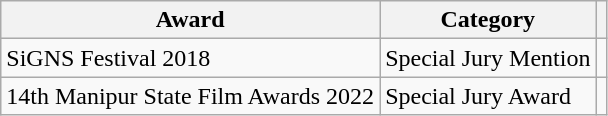<table class="wikitable sortable">
<tr>
<th>Award</th>
<th>Category</th>
<th></th>
</tr>
<tr>
<td>SiGNS Festival 2018</td>
<td>Special Jury Mention</td>
<td></td>
</tr>
<tr>
<td>14th Manipur State Film Awards 2022</td>
<td>Special Jury Award</td>
<td></td>
</tr>
</table>
